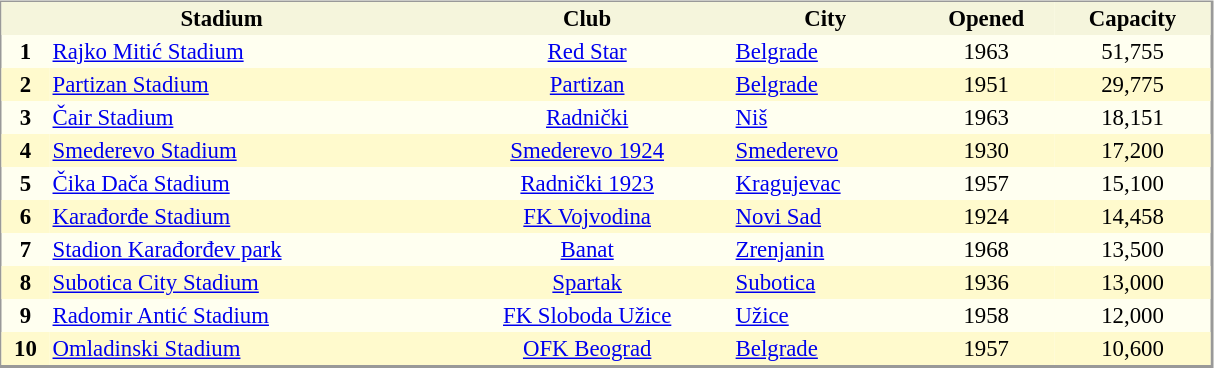<table align="left" cellpadding="2" cellspacing="0" style="margin: 1em 0; border: 1px solid #999; border-right-width: 2px; border-bottom-width: 2px; background-color:ivory; width:64%; font-size: 95%;">
<tr style="background:beige;">
</tr>
<tr style="background:beige;">
<th colspan="2" align="center">Stadium</th>
<th align="center">Club</th>
<th align="center">City</th>
<th align="center">Opened</th>
<th align="center">Capacity</th>
</tr>
<tr>
<th>1</th>
<td><a href='#'>Rajko Mitić Stadium</a></td>
<td align="center"><a href='#'>Red Star</a></td>
<td><a href='#'>Belgrade</a></td>
<td align="center">1963</td>
<td align="center">51,755</td>
</tr>
<tr style="background:lemonchiffon;">
<th>2</th>
<td><a href='#'>Partizan Stadium</a></td>
<td align="center"><a href='#'>Partizan</a></td>
<td><a href='#'>Belgrade</a></td>
<td align="center">1951</td>
<td align="center">29,775</td>
</tr>
<tr>
<th>3</th>
<td><a href='#'>Čair Stadium</a></td>
<td align="center"><a href='#'>Radnički</a></td>
<td><a href='#'>Niš</a></td>
<td align="center">1963</td>
<td align="center">18,151</td>
</tr>
<tr style="background:lemonchiffon;">
<th>4</th>
<td><a href='#'>Smederevo Stadium</a></td>
<td align="center"><a href='#'>Smederevo 1924</a></td>
<td><a href='#'>Smederevo</a></td>
<td align="center">1930</td>
<td align="center">17,200</td>
</tr>
<tr>
<th>5</th>
<td><a href='#'>Čika Dača Stadium</a></td>
<td align="center"><a href='#'>Radnički 1923</a></td>
<td><a href='#'>Kragujevac</a></td>
<td align="center">1957</td>
<td align="center">15,100</td>
</tr>
<tr style="background:lemonchiffon;">
<th>6</th>
<td><a href='#'>Karađorđe Stadium</a></td>
<td align="center"><a href='#'>FK Vojvodina</a></td>
<td><a href='#'>Novi Sad</a></td>
<td align="center">1924</td>
<td align="center">14,458</td>
</tr>
<tr>
<th>7</th>
<td><a href='#'>Stadion Karađorđev park</a></td>
<td align="center"><a href='#'>Banat</a></td>
<td><a href='#'>Zrenjanin</a></td>
<td align="center">1968</td>
<td align="center">13,500</td>
</tr>
<tr style="background:lemonchiffon;">
<th>8</th>
<td><a href='#'>Subotica City Stadium</a></td>
<td align="center"><a href='#'>Spartak</a></td>
<td><a href='#'>Subotica</a></td>
<td align="center">1936</td>
<td align="center">13,000</td>
</tr>
<tr>
<th>9</th>
<td><a href='#'>Radomir Antić Stadium</a></td>
<td align="center"><a href='#'>FK Sloboda Užice</a></td>
<td><a href='#'>Užice</a></td>
<td align="center">1958</td>
<td align="center">12,000</td>
</tr>
<tr style="background:lemonchiffon;">
<th>10</th>
<td><a href='#'>Omladinski Stadium</a></td>
<td align="center"><a href='#'>OFK Beograd</a></td>
<td><a href='#'>Belgrade</a></td>
<td align="center">1957</td>
<td align="center">10,600</td>
</tr>
</table>
